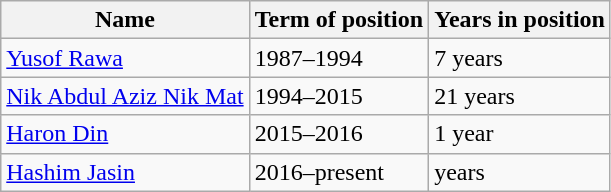<table class=wikitable>
<tr>
<th>Name</th>
<th>Term of position</th>
<th>Years in position</th>
</tr>
<tr>
<td><a href='#'>Yusof Rawa</a></td>
<td>1987–1994</td>
<td>7 years</td>
</tr>
<tr>
<td><a href='#'>Nik Abdul Aziz Nik Mat</a></td>
<td>1994–2015</td>
<td>21 years</td>
</tr>
<tr>
<td><a href='#'>Haron Din</a></td>
<td>2015–2016</td>
<td>1 year</td>
</tr>
<tr>
<td><a href='#'>Hashim Jasin</a></td>
<td>2016–present</td>
<td> years</td>
</tr>
</table>
